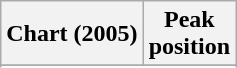<table class="wikitable sortable plainrowheaders">
<tr>
<th>Chart (2005)</th>
<th>Peak<br>position</th>
</tr>
<tr>
</tr>
<tr>
</tr>
</table>
